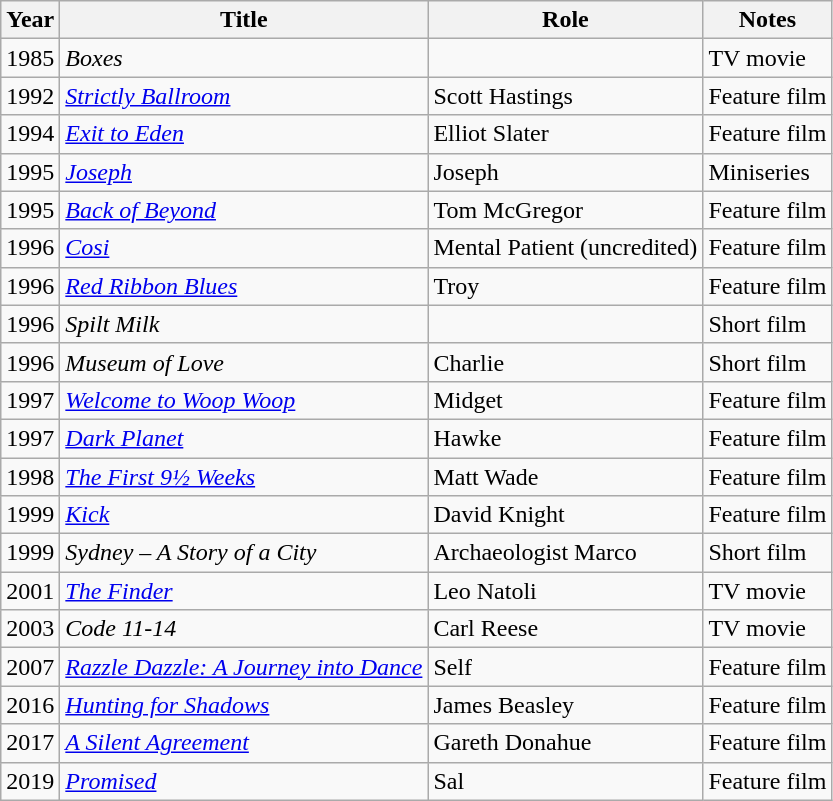<table class="wikitable">
<tr>
<th>Year</th>
<th>Title</th>
<th>Role</th>
<th>Notes</th>
</tr>
<tr>
<td>1985</td>
<td><em>Boxes</em></td>
<td></td>
<td>TV movie</td>
</tr>
<tr>
<td>1992</td>
<td><em><a href='#'>Strictly Ballroom</a></em></td>
<td>Scott Hastings</td>
<td>Feature film</td>
</tr>
<tr>
<td>1994</td>
<td><em><a href='#'>Exit to Eden</a></em></td>
<td>Elliot Slater</td>
<td>Feature film</td>
</tr>
<tr>
<td>1995</td>
<td><em><a href='#'>Joseph</a></em></td>
<td>Joseph</td>
<td>Miniseries</td>
</tr>
<tr>
<td>1995</td>
<td><em><a href='#'>Back of Beyond</a></em></td>
<td>Tom McGregor</td>
<td>Feature film</td>
</tr>
<tr>
<td>1996</td>
<td><em><a href='#'>Cosi</a></em></td>
<td>Mental Patient (uncredited)</td>
<td>Feature film</td>
</tr>
<tr>
<td>1996</td>
<td><em><a href='#'>Red Ribbon Blues</a></em></td>
<td>Troy</td>
<td>Feature film</td>
</tr>
<tr>
<td>1996</td>
<td><em>Spilt Milk</em></td>
<td></td>
<td>Short film</td>
</tr>
<tr>
<td>1996</td>
<td><em>Museum of Love</em></td>
<td>Charlie</td>
<td>Short film</td>
</tr>
<tr>
<td>1997</td>
<td><em><a href='#'>Welcome to Woop Woop</a></em></td>
<td>Midget</td>
<td>Feature film</td>
</tr>
<tr>
<td>1997</td>
<td><em><a href='#'>Dark Planet</a></em></td>
<td>Hawke</td>
<td>Feature film</td>
</tr>
<tr>
<td>1998</td>
<td><em><a href='#'>The First 9½ Weeks</a></em></td>
<td>Matt Wade</td>
<td>Feature film</td>
</tr>
<tr>
<td>1999</td>
<td><em><a href='#'>Kick</a></em></td>
<td>David Knight</td>
<td>Feature film</td>
</tr>
<tr>
<td>1999</td>
<td><em>Sydney – A Story of a City</em></td>
<td>Archaeologist Marco</td>
<td>Short film</td>
</tr>
<tr>
<td>2001</td>
<td><em><a href='#'>The Finder</a></em></td>
<td>Leo Natoli</td>
<td>TV movie</td>
</tr>
<tr>
<td>2003</td>
<td><em>Code 11-14</em></td>
<td>Carl Reese</td>
<td>TV movie</td>
</tr>
<tr>
<td>2007</td>
<td><em><a href='#'>Razzle Dazzle: A Journey into Dance</a></em></td>
<td>Self</td>
<td>Feature film</td>
</tr>
<tr>
<td>2016</td>
<td><em><a href='#'>Hunting for Shadows</a></em></td>
<td>James Beasley</td>
<td>Feature film</td>
</tr>
<tr>
<td>2017</td>
<td><em><a href='#'>A Silent Agreement</a></em></td>
<td>Gareth Donahue</td>
<td>Feature film</td>
</tr>
<tr>
<td>2019</td>
<td><em><a href='#'>Promised</a></em></td>
<td>Sal</td>
<td>Feature film</td>
</tr>
</table>
